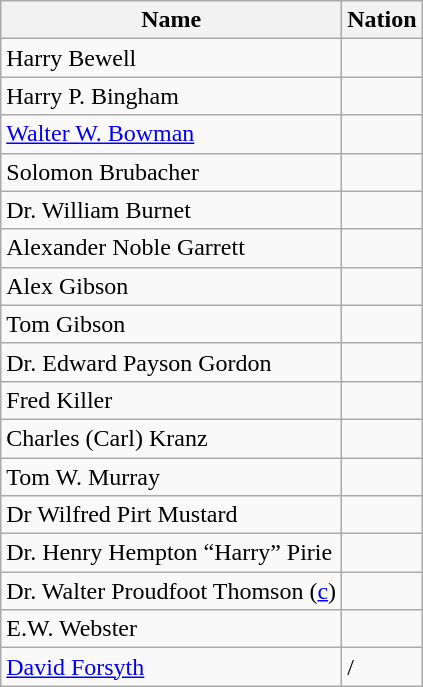<table class="wikitable">
<tr>
<th>Name</th>
<th>Nation</th>
</tr>
<tr>
<td>Harry Bewell</td>
<td></td>
</tr>
<tr>
<td>Harry P. Bingham</td>
<td></td>
</tr>
<tr>
<td><a href='#'>Walter W. Bowman</a></td>
<td></td>
</tr>
<tr>
<td>Solomon Brubacher</td>
<td></td>
</tr>
<tr>
<td>Dr. William Burnet</td>
<td></td>
</tr>
<tr>
<td>Alexander Noble Garrett</td>
<td></td>
</tr>
<tr>
<td>Alex Gibson</td>
<td></td>
</tr>
<tr>
<td>Tom Gibson</td>
<td></td>
</tr>
<tr>
<td>Dr. Edward Payson Gordon</td>
<td></td>
</tr>
<tr>
<td>Fred Killer</td>
<td></td>
</tr>
<tr>
<td>Charles (Carl) Kranz</td>
<td></td>
</tr>
<tr>
<td>Tom W. Murray</td>
<td></td>
</tr>
<tr>
<td>Dr Wilfred Pirt Mustard</td>
<td></td>
</tr>
<tr>
<td>Dr. Henry Hempton “Harry” Pirie</td>
<td></td>
</tr>
<tr>
<td>Dr. Walter Proudfoot Thomson (<a href='#'>c</a>)</td>
<td></td>
</tr>
<tr>
<td>E.W. Webster</td>
<td></td>
</tr>
<tr>
<td><a href='#'>David Forsyth</a></td>
<td> / </td>
</tr>
</table>
